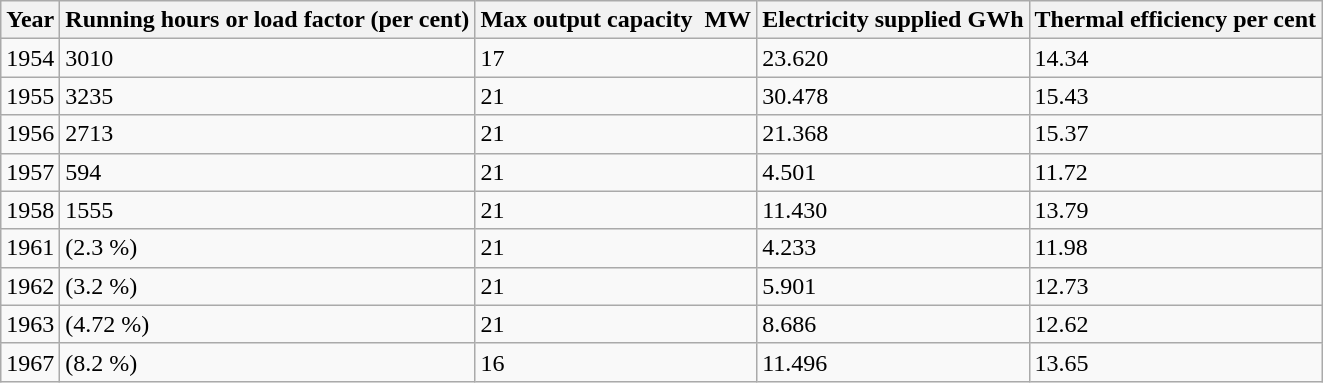<table class="wikitable">
<tr>
<th>Year</th>
<th>Running hours or load factor (per cent)</th>
<th>Max output capacity  MW</th>
<th>Electricity supplied GWh</th>
<th>Thermal efficiency per cent</th>
</tr>
<tr>
<td>1954</td>
<td>3010</td>
<td>17</td>
<td>23.620</td>
<td>14.34</td>
</tr>
<tr>
<td>1955</td>
<td>3235</td>
<td>21</td>
<td>30.478</td>
<td>15.43</td>
</tr>
<tr>
<td>1956</td>
<td>2713</td>
<td>21</td>
<td>21.368</td>
<td>15.37</td>
</tr>
<tr>
<td>1957</td>
<td>594</td>
<td>21</td>
<td>4.501</td>
<td>11.72</td>
</tr>
<tr>
<td>1958</td>
<td>1555</td>
<td>21</td>
<td>11.430</td>
<td>13.79</td>
</tr>
<tr>
<td>1961</td>
<td>(2.3 %)</td>
<td>21</td>
<td>4.233</td>
<td>11.98</td>
</tr>
<tr>
<td>1962</td>
<td>(3.2 %)</td>
<td>21</td>
<td>5.901</td>
<td>12.73</td>
</tr>
<tr>
<td>1963</td>
<td>(4.72 %)</td>
<td>21</td>
<td>8.686</td>
<td>12.62</td>
</tr>
<tr>
<td>1967</td>
<td>(8.2 %)</td>
<td>16</td>
<td>11.496</td>
<td>13.65</td>
</tr>
</table>
